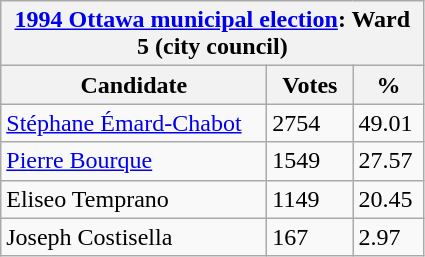<table class="wikitable">
<tr>
<th colspan="3"><a href='#'>1994 Ottawa municipal election</a>: Ward 5 (city council)</th>
</tr>
<tr>
<th style="width: 170px">Candidate</th>
<th style="width: 50px">Votes</th>
<th style="width: 40px">%</th>
</tr>
<tr>
<td><a href='#'>Stéphane Émard-Chabot</a></td>
<td>2754</td>
<td>49.01</td>
</tr>
<tr>
<td><a href='#'>Pierre Bourque</a></td>
<td>1549</td>
<td>27.57</td>
</tr>
<tr>
<td>Eliseo Temprano</td>
<td>1149</td>
<td>20.45</td>
</tr>
<tr>
<td>Joseph Costisella</td>
<td>167</td>
<td>2.97</td>
</tr>
</table>
